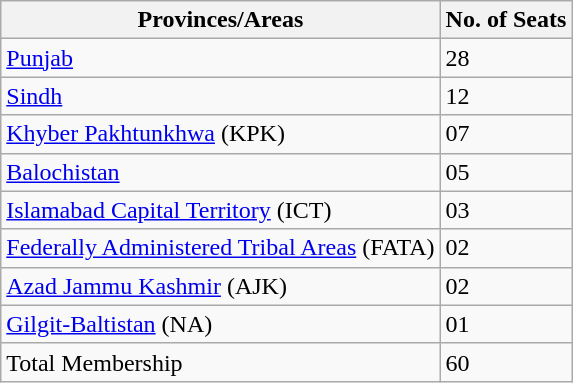<table class="wikitable" border="1">
<tr>
<th>Provinces/Areas</th>
<th>No. of Seats</th>
</tr>
<tr>
<td><a href='#'>Punjab</a></td>
<td>28</td>
</tr>
<tr>
<td><a href='#'>Sindh</a></td>
<td>12</td>
</tr>
<tr>
<td><a href='#'>Khyber Pakhtunkhwa</a> (KPK)</td>
<td>07</td>
</tr>
<tr>
<td><a href='#'>Balochistan</a></td>
<td>05</td>
</tr>
<tr>
<td><a href='#'>Islamabad Capital Territory</a> (ICT)</td>
<td>03</td>
</tr>
<tr>
<td><a href='#'>Federally Administered Tribal Areas</a> (FATA)</td>
<td>02</td>
</tr>
<tr>
<td><a href='#'>Azad Jammu Kashmir</a> (AJK)</td>
<td>02</td>
</tr>
<tr>
<td><a href='#'>Gilgit-Baltistan</a> (NA)</td>
<td>01</td>
</tr>
<tr>
<td>Total Membership</td>
<td>60</td>
</tr>
</table>
